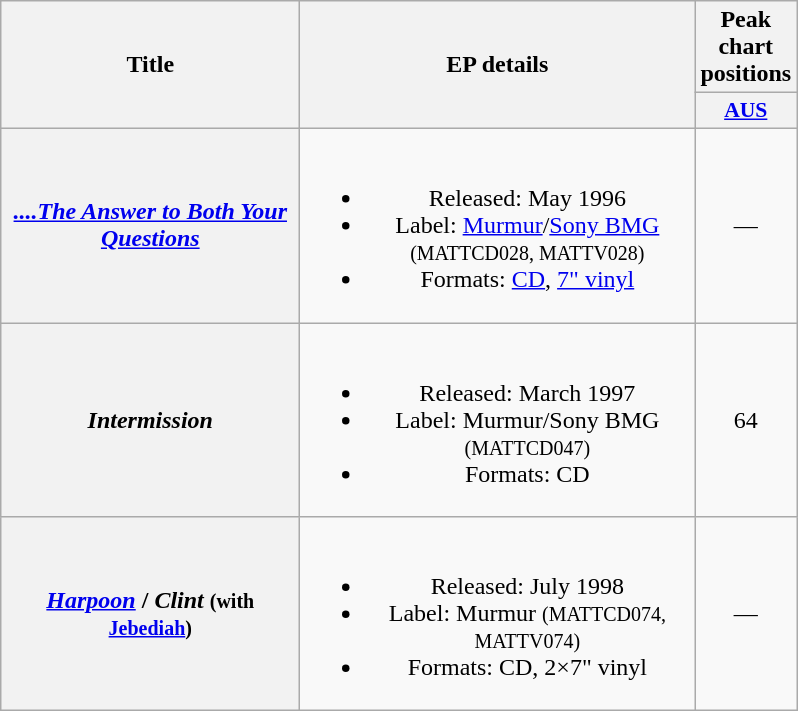<table class="wikitable plainrowheaders" style="text-align:center;">
<tr>
<th scope="col" rowspan="2" style="width:12em;">Title</th>
<th scope="col" rowspan="2" style="width:16em;">EP details</th>
<th scope="col" colspan="1">Peak chart positions</th>
</tr>
<tr>
<th scope="col" style="width:3em;font-size:90%;"><a href='#'>AUS</a><br></th>
</tr>
<tr>
<th scope="row"><em><a href='#'>....The Answer to Both Your Questions</a></em></th>
<td><br><ul><li>Released: May 1996</li><li>Label: <a href='#'>Murmur</a>/<a href='#'>Sony BMG</a> <small>(MATTCD028, MATTV028)</small></li><li>Formats: <a href='#'>CD</a>, <a href='#'>7" vinyl</a></li></ul></td>
<td>—</td>
</tr>
<tr>
<th scope="row"><em>Intermission</em></th>
<td><br><ul><li>Released: March 1997</li><li>Label: Murmur/Sony BMG <small>(MATTCD047)</small></li><li>Formats: CD</li></ul></td>
<td>64</td>
</tr>
<tr>
<th scope="row"><em><a href='#'>Harpoon</a></em> / <em>Clint</em> <small>(with <a href='#'>Jebediah</a>)</small></th>
<td><br><ul><li>Released: July 1998</li><li>Label: Murmur <small>(MATTCD074, MATTV074)</small></li><li>Formats: CD, 2×7" vinyl</li></ul></td>
<td>—</td>
</tr>
</table>
